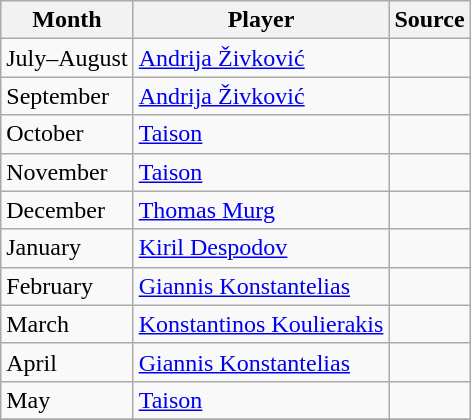<table class="wikitable" style="text-align:left">
<tr>
<th>Month</th>
<th>Player</th>
<th>Source</th>
</tr>
<tr>
<td>July–August</td>
<td> <a href='#'>Andrija Živković</a></td>
<td></td>
</tr>
<tr>
<td>September</td>
<td> <a href='#'>Andrija Živković</a></td>
<td></td>
</tr>
<tr>
<td>October</td>
<td> <a href='#'>Taison</a></td>
<td></td>
</tr>
<tr>
<td>November</td>
<td> <a href='#'>Taison</a></td>
<td></td>
</tr>
<tr>
<td>December</td>
<td> <a href='#'>Thomas Murg</a></td>
<td></td>
</tr>
<tr>
<td>January</td>
<td> <a href='#'>Kiril Despodov</a></td>
<td></td>
</tr>
<tr>
<td>February</td>
<td> <a href='#'>Giannis Konstantelias</a></td>
<td></td>
</tr>
<tr>
<td>March</td>
<td> <a href='#'>Konstantinos Koulierakis</a></td>
<td></td>
</tr>
<tr>
<td>April</td>
<td> <a href='#'>Giannis Konstantelias</a></td>
<td></td>
</tr>
<tr>
<td>May</td>
<td> <a href='#'>Taison</a></td>
<td></td>
</tr>
<tr>
</tr>
</table>
